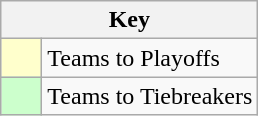<table class="wikitable" style="text-align: center;">
<tr>
<th colspan=2>Key</th>
</tr>
<tr>
<td style="background:#ffffcc; width:20px;"></td>
<td align=left>Teams to Playoffs</td>
</tr>
<tr>
<td style="background:#ccffcc; width:20px;"></td>
<td align=left>Teams to Tiebreakers</td>
</tr>
</table>
